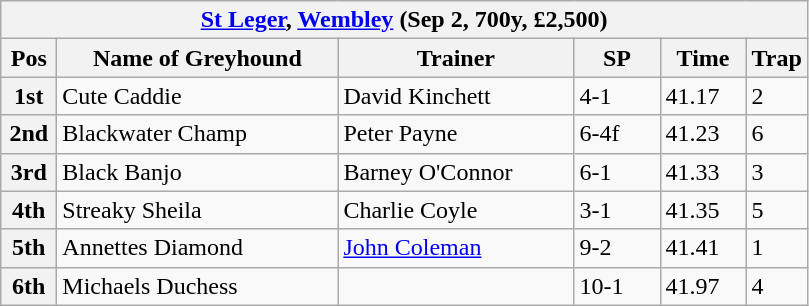<table class="wikitable">
<tr>
<th colspan="6"><a href='#'>St Leger</a>, <a href='#'>Wembley</a> (Sep 2, 700y, £2,500)</th>
</tr>
<tr>
<th width=30>Pos</th>
<th width=180>Name of Greyhound</th>
<th width=150>Trainer</th>
<th width=50>SP</th>
<th width=50>Time</th>
<th width=30>Trap</th>
</tr>
<tr>
<th>1st</th>
<td>Cute Caddie</td>
<td>David Kinchett</td>
<td>4-1</td>
<td>41.17</td>
<td>2</td>
</tr>
<tr>
<th>2nd</th>
<td>Blackwater Champ</td>
<td>Peter Payne</td>
<td>6-4f</td>
<td>41.23</td>
<td>6</td>
</tr>
<tr>
<th>3rd</th>
<td>Black Banjo</td>
<td>Barney O'Connor</td>
<td>6-1</td>
<td>41.33</td>
<td>3</td>
</tr>
<tr>
<th>4th</th>
<td>Streaky Sheila</td>
<td>Charlie Coyle</td>
<td>3-1</td>
<td>41.35</td>
<td>5</td>
</tr>
<tr>
<th>5th</th>
<td>Annettes Diamond</td>
<td><a href='#'>John Coleman</a></td>
<td>9-2</td>
<td>41.41</td>
<td>1</td>
</tr>
<tr>
<th>6th</th>
<td>Michaels Duchess</td>
<td></td>
<td>10-1</td>
<td>41.97</td>
<td>4</td>
</tr>
</table>
